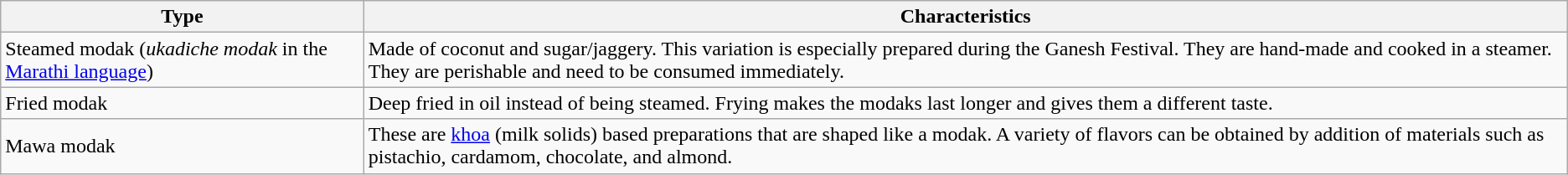<table class="wikitable">
<tr>
<th>Type</th>
<th>Characteristics</th>
</tr>
<tr>
<td>Steamed modak (<em>ukadiche modak</em> in the <a href='#'>Marathi language</a>)</td>
<td>Made of coconut and sugar/jaggery. This variation is especially prepared during the Ganesh Festival. They are hand-made and cooked in a steamer. They are perishable and need to be consumed immediately.</td>
</tr>
<tr>
<td>Fried modak</td>
<td>Deep fried in oil instead of being steamed. Frying makes the modaks last longer and gives them a different taste.</td>
</tr>
<tr>
<td>Mawa modak</td>
<td>These are <a href='#'>khoa</a> (milk solids) based preparations that are shaped like a modak. A variety of flavors can be obtained by addition of materials such as pistachio, cardamom, chocolate, and almond.</td>
</tr>
</table>
